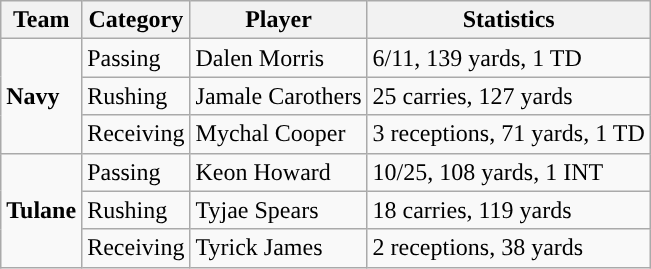<table class="wikitable" style="float: left;">
<tr>
<th>Team</th>
<th>Category</th>
<th>Player</th>
<th>Statistics</th>
</tr>
<tr>
<td rowspan=3><strong>Navy</strong></td>
<td>Passing</td>
<td>Dalen Morris</td>
<td>6/11, 139 yards, 1 TD</td>
</tr>
<tr>
<td>Rushing</td>
<td>Jamale Carothers</td>
<td>25 carries, 127 yards</td>
</tr>
<tr>
<td>Receiving</td>
<td>Mychal Cooper</td>
<td>3 receptions, 71 yards, 1 TD</td>
</tr>
<tr>
<td rowspan=3><strong>Tulane</strong></td>
<td>Passing</td>
<td>Keon Howard</td>
<td>10/25, 108 yards, 1 INT</td>
</tr>
<tr>
<td>Rushing</td>
<td>Tyjae Spears</td>
<td>18 carries, 119 yards</td>
</tr>
<tr>
<td>Receiving</td>
<td>Tyrick James</td>
<td>2 receptions, 38 yards</td>
</tr>
</table>
